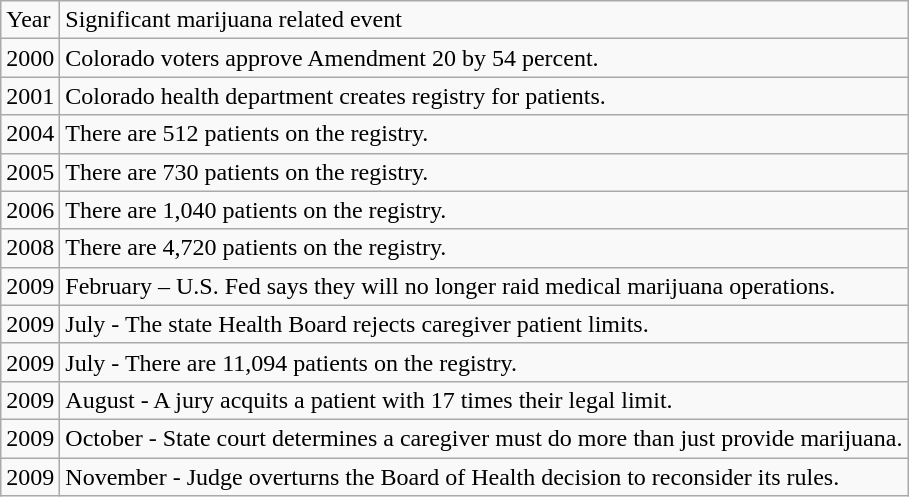<table class="wikitable floatright">
<tr>
<td>Year</td>
<td>Significant marijuana related event</td>
</tr>
<tr>
<td>2000</td>
<td>Colorado voters approve Amendment 20 by 54 percent.</td>
</tr>
<tr>
<td>2001</td>
<td>Colorado health department creates registry for patients.</td>
</tr>
<tr>
<td>2004</td>
<td>There are 512 patients on the registry.</td>
</tr>
<tr>
<td>2005</td>
<td>There are 730 patients on the registry.</td>
</tr>
<tr>
<td>2006</td>
<td>There are 1,040 patients on the registry.</td>
</tr>
<tr>
<td>2008</td>
<td>There are 4,720 patients on the registry.</td>
</tr>
<tr>
<td>2009</td>
<td>February – U.S. Fed says they will no longer raid medical marijuana operations.</td>
</tr>
<tr>
<td>2009</td>
<td>July - The state Health Board rejects caregiver patient limits.</td>
</tr>
<tr>
<td>2009</td>
<td>July - There are 11,094 patients on the registry.</td>
</tr>
<tr>
<td>2009</td>
<td>August - A jury acquits a patient with 17 times their legal limit.</td>
</tr>
<tr>
<td>2009</td>
<td>October - State court determines a caregiver must do more than just provide marijuana.</td>
</tr>
<tr>
<td>2009</td>
<td>November - Judge overturns the Board of Health decision to reconsider its rules.</td>
</tr>
</table>
